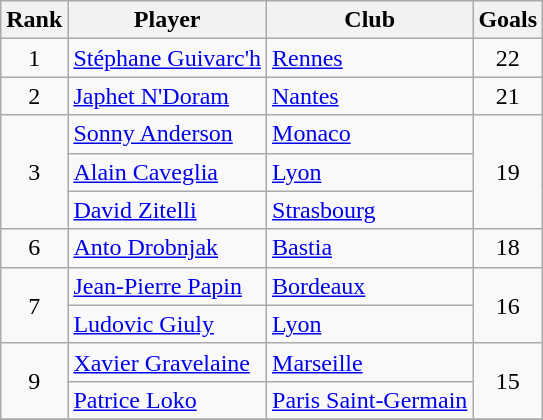<table class="wikitable" style="text-align:center">
<tr>
<th>Rank</th>
<th>Player</th>
<th>Club</th>
<th>Goals</th>
</tr>
<tr>
<td>1</td>
<td align="left"> <a href='#'>Stéphane Guivarc'h</a></td>
<td align="left"><a href='#'>Rennes</a></td>
<td>22</td>
</tr>
<tr>
<td>2</td>
<td align="left"> <a href='#'>Japhet N'Doram</a></td>
<td align="left"><a href='#'>Nantes</a></td>
<td>21</td>
</tr>
<tr>
<td rowspan="3">3</td>
<td align="left"> <a href='#'>Sonny Anderson</a></td>
<td align="left"><a href='#'>Monaco</a></td>
<td rowspan="3">19</td>
</tr>
<tr>
<td align="left"> <a href='#'>Alain Caveglia</a></td>
<td align="left"><a href='#'>Lyon</a></td>
</tr>
<tr>
<td align="left"> <a href='#'>David Zitelli</a></td>
<td align="left"><a href='#'>Strasbourg</a></td>
</tr>
<tr>
<td>6</td>
<td align="left"> <a href='#'>Anto Drobnjak</a></td>
<td align="left"><a href='#'>Bastia</a></td>
<td>18</td>
</tr>
<tr>
<td rowspan="2">7</td>
<td align="left"> <a href='#'>Jean-Pierre Papin</a></td>
<td align="left"><a href='#'>Bordeaux</a></td>
<td rowspan="2">16</td>
</tr>
<tr>
<td align="left"> <a href='#'>Ludovic Giuly</a></td>
<td align="left"><a href='#'>Lyon</a></td>
</tr>
<tr>
<td rowspan="2">9</td>
<td align="left"> <a href='#'>Xavier Gravelaine</a></td>
<td align="left"><a href='#'>Marseille</a></td>
<td rowspan="2">15</td>
</tr>
<tr>
<td align="left"> <a href='#'>Patrice Loko</a></td>
<td align="left"><a href='#'>Paris Saint-Germain</a></td>
</tr>
<tr>
</tr>
</table>
